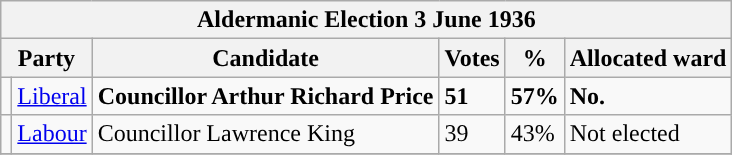<table class="wikitable">
<tr>
<th colspan="6"><strong>Aldermanic Election 3 June 1936</strong></th>
</tr>
<tr>
<th colspan="2">Party</th>
<th>Candidate</th>
<th>Votes</th>
<th>%</th>
<th>Allocated ward</th>
</tr>
<tr>
<td style="background-color:"></td>
<td><a href='#'>Liberal</a></td>
<td><strong>Councillor Arthur Richard Price</strong></td>
<td><strong>51</strong></td>
<td><strong>57%</strong></td>
<td><strong>No. </strong></td>
</tr>
<tr>
<td style="background-color:"></td>
<td><a href='#'>Labour</a></td>
<td>Councillor Lawrence King</td>
<td>39</td>
<td>43%</td>
<td>Not elected</td>
</tr>
<tr>
</tr>
</table>
